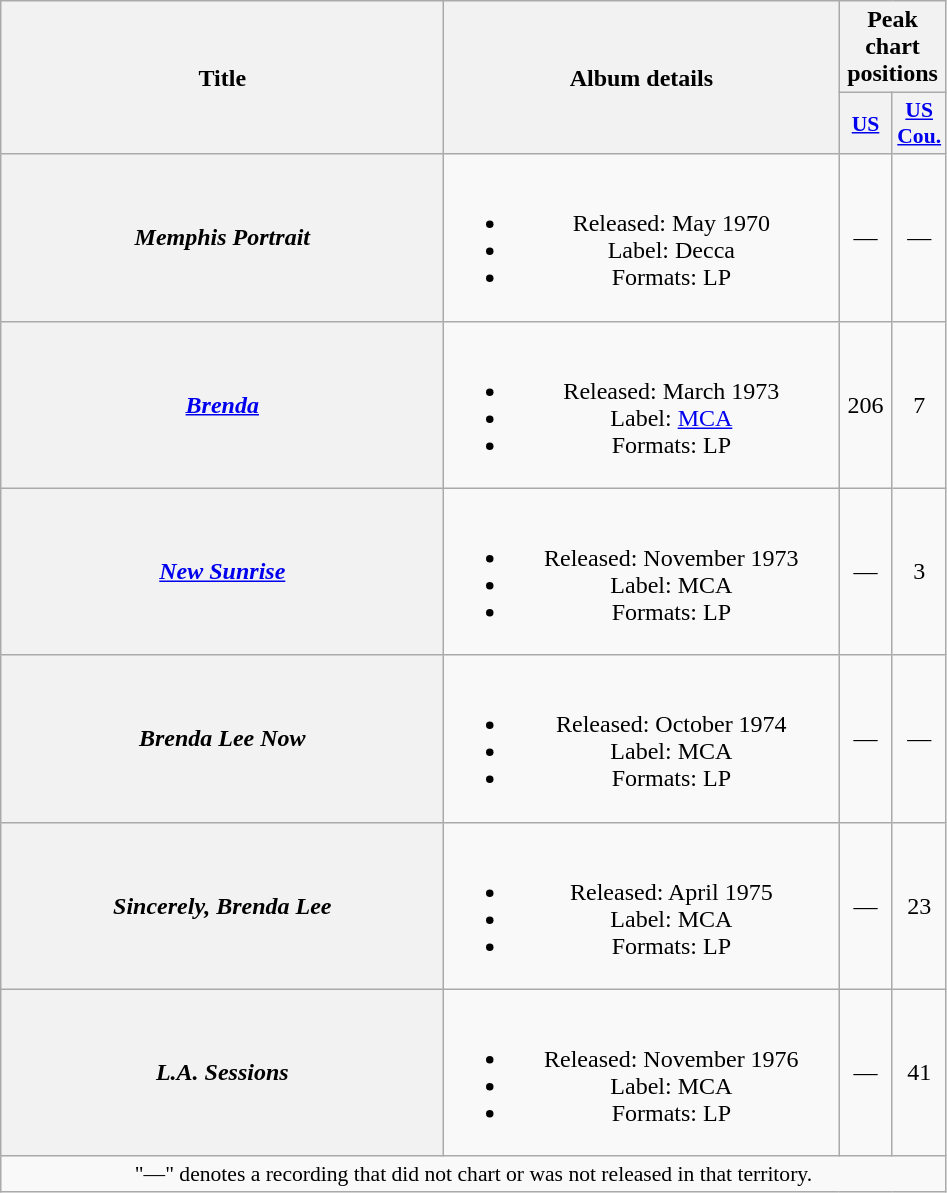<table class="wikitable plainrowheaders" style="text-align:center;">
<tr>
<th scope="col" rowspan="2" style="width:18em;">Title</th>
<th scope="col" rowspan="2" style="width:16em;">Album details</th>
<th scope="col" colspan="2">Peak chart<br>positions</th>
</tr>
<tr>
<th scope="col" style="width:2em;font-size:90%;"><a href='#'>US</a><br></th>
<th scope="col" style="width:2em;font-size:90%;"><a href='#'>US<br>Cou.</a><br></th>
</tr>
<tr>
<th scope="row"><em>Memphis Portrait</em></th>
<td><br><ul><li>Released: May 1970</li><li>Label: Decca</li><li>Formats: LP</li></ul></td>
<td>—</td>
<td>—</td>
</tr>
<tr>
<th scope="row"><em><a href='#'>Brenda</a></em></th>
<td><br><ul><li>Released: March 1973</li><li>Label: <a href='#'>MCA</a></li><li>Formats: LP</li></ul></td>
<td>206</td>
<td>7</td>
</tr>
<tr>
<th scope="row"><em><a href='#'>New Sunrise</a></em></th>
<td><br><ul><li>Released: November 1973</li><li>Label: MCA</li><li>Formats: LP</li></ul></td>
<td>—</td>
<td>3</td>
</tr>
<tr>
<th scope="row"><em>Brenda Lee Now</em></th>
<td><br><ul><li>Released: October 1974</li><li>Label: MCA</li><li>Formats: LP</li></ul></td>
<td>—</td>
<td>—</td>
</tr>
<tr>
<th scope="row"><em>Sincerely, Brenda Lee</em></th>
<td><br><ul><li>Released: April 1975</li><li>Label: MCA</li><li>Formats: LP</li></ul></td>
<td>—</td>
<td>23</td>
</tr>
<tr>
<th scope="row"><em>L.A. Sessions</em></th>
<td><br><ul><li>Released: November 1976</li><li>Label: MCA</li><li>Formats: LP</li></ul></td>
<td>—</td>
<td>41</td>
</tr>
<tr>
<td colspan="4" style="font-size:90%">"—" denotes a recording that did not chart or was not released in that territory.</td>
</tr>
</table>
